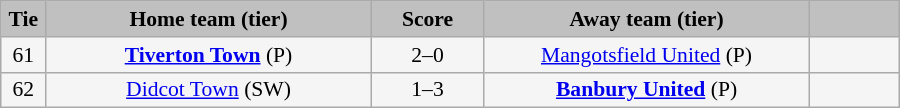<table class="wikitable" style="width: 600px; background:WhiteSmoke; text-align:center; font-size:90%">
<tr>
<td scope="col" style="width:  5.00%; background:silver;"><strong>Tie</strong></td>
<td scope="col" style="width: 36.25%; background:silver;"><strong>Home team (tier)</strong></td>
<td scope="col" style="width: 12.50%; background:silver;"><strong>Score</strong></td>
<td scope="col" style="width: 36.25%; background:silver;"><strong>Away team (tier)</strong></td>
<td scope="col" style="width: 10.00%; background:silver;"><strong></strong></td>
</tr>
<tr>
<td>61</td>
<td><strong><a href='#'>Tiverton Town</a></strong> (P)</td>
<td>2–0</td>
<td><a href='#'>Mangotsfield United</a> (P)</td>
<td></td>
</tr>
<tr>
<td>62</td>
<td><a href='#'>Didcot Town</a> (SW)</td>
<td>1–3</td>
<td><strong><a href='#'>Banbury United</a></strong> (P)</td>
<td></td>
</tr>
</table>
